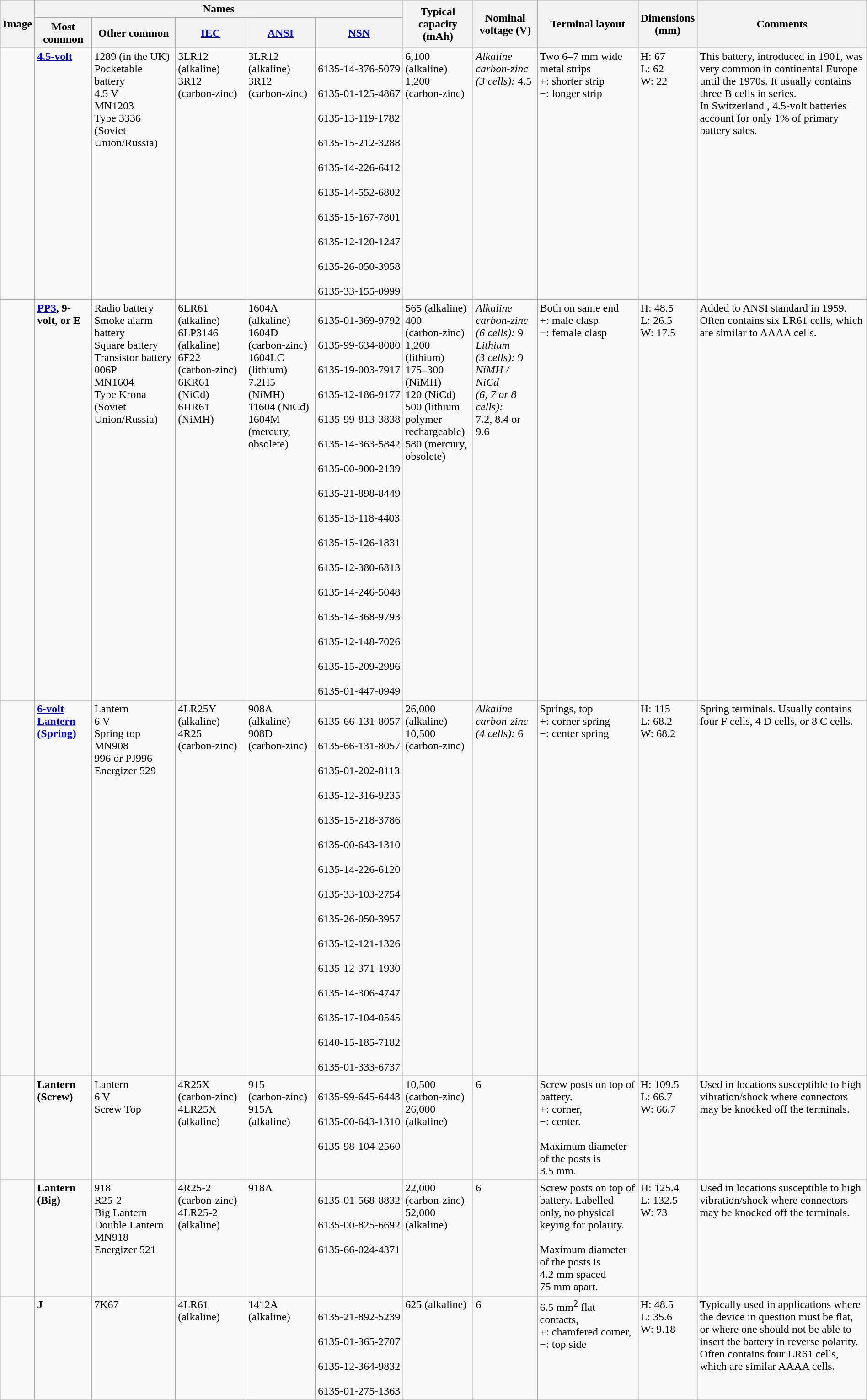<table class="wikitable sortable" style="width:100%;">
<tr>
<th rowspan=2>Image</th>
<th colspan=5>Names</th>
<th rowspan=2>Typical capacity<br>(mAh)</th>
<th rowspan=2>Nominal<br>voltage (V)</th>
<th rowspan=2>Terminal layout</th>
<th rowspan=2>Dimensions<br>(mm)</th>
<th rowspan=2>Comments</th>
</tr>
<tr>
<th>Most common</th>
<th>Other common</th>
<th><a href='#'>IEC</a></th>
<th><a href='#'>ANSI</a></th>
<th><a href='#'>NSN</a></th>
</tr>
<tr style="vertical-align:top;">
<td></td>
<td><strong><a href='#'>4.5-volt</a></strong></td>
<td>1289 (in the UK)<br>Pocketable battery<br>4.5 V<br>MN1203<br>Type 3336 (Soviet Union/Russia)</td>
<td>3LR12 (alkaline)<br>3R12 (carbon‑zinc)</td>
<td>3LR12 (alkaline)<br>3R12 (carbon‑zinc)</td>
<td style="white-space: unset"><br>6135-14-376-5079<br>

<br>6135-01-125-4867<br>

<br>6135-13-119-1782<br>

<br>6135-15-212-3288<br>

<br>6135-14-226-6412<br>

<br>6135-14-552-6802<br>

<br>6135-15-167-7801<br>

<br>6135-12-120-1247<br>

<br>6135-26-050-3958<br>

<br>6135-33-155-0999<br>

</td>
<td>6,100 (alkaline)<br>1,200 (carbon‑zinc)</td>
<td><em>Alkaline carbon‑zinc<br>(3 cells):</em> 4.5</td>
<td>Two 6–7 mm wide metal strips<br>+: shorter strip<br>−: longer strip</td>
<td>H: 67<br>L: 62<br>W: 22</td>
<td>This battery, introduced in 1901, was very common in continental Europe until the 1970s. It usually contains three B cells in series.<br>In Switzerland , 4.5-volt batteries account for only 1% of primary battery sales.</td>
</tr>
<tr style="vertical-align:top;">
<td></td>
<td><strong><a href='#'>PP3</a>, 9-volt, or E</strong></td>
<td>Radio battery<br>Smoke alarm battery<br>Square battery<br>Transistor battery<br>006P<br>MN1604<br>Type Krona (Soviet Union/Russia)</td>
<td>6LR61 (alkaline)<br> 6LP3146 (alkaline)<br>6F22 (carbon‑zinc)<br>6KR61 (NiCd)<br>6HR61 (NiMH)</td>
<td>1604A (alkaline)<br>1604D (carbon‑zinc)<br>1604LC (lithium)<br>7.2H5 (NiMH)<br>11604 (NiCd)<br>1604M (mercury,<br>obsolete)</td>
<td><br>6135-01-369-9792<br>

<br>6135-99-634-8080<br>

<br>6135-19-003-7917<br>

<br>6135-12-186-9177<br>

<br>6135-99-813-3838<br>

<br>6135-14-363-5842<br>

<br>6135-00-900-2139<br>

<br>6135-21-898-8449<br>

<br>6135-13-118-4403<br>

<br>6135-15-126-1831<br>

<br>6135-12-380-6813<br>

<br>6135-14-246-5048<br>

<br>6135-14-368-9793<br>

<br>6135-12-148-7026<br>

<br>6135-15-209-2996<br>

<br>6135-01-447-0949<br>

</td>
<td>565 (alkaline)<br>400 (carbon‑zinc)<br>1,200 (lithium)<br>175–300 (NiMH)<br>120 (NiCd)<br>500 (lithium polymer<br>rechargeable)<br>580 (mercury,<br>obsolete)</td>
<td><em>Alkaline carbon‑zinc<br>(6 cells):</em> 9<br><em>Lithium<br>(3 cells):</em> 9<br><em>NiMH / NiCd<br>(6, 7 or 8 cells):</em><br>7.2, 8.4 or 9.6</td>
<td>Both on same end<br>+: male clasp<br>−: female clasp</td>
<td>H: 48.5<br>L: 26.5<br>W: 17.5</td>
<td>Added to ANSI standard in 1959.<br>Often contains six LR61 cells, which are similar to AAAA cells.</td>
</tr>
<tr style="vertical-align:top;">
<td></td>
<td><strong><a href='#'>6-volt Lantern (Spring)</a></strong></td>
<td>Lantern<br>6 V<br>Spring top<br>MN908<br>996 or PJ996<br>Energizer 529</td>
<td>4LR25Y (alkaline)<br>4R25 (carbon‑zinc)</td>
<td>908A (alkaline)<br>908D (carbon‑zinc)</td>
<td><br>6135-66-131-8057<br>

<br>6135-66-131-8057<br>

<br>6135-01-202-8113<br>

<br>6135-12-316-9235<br>

<br>6135-15-218-3786<br>

<br>6135-00-643-1310<br>

<br>6135-14-226-6120<br>

<br>6135-33-103-2754<br>

<br>6135-26-050-3957<br>

<br>6135-12-121-1326<br>

<br>6135-12-371-1930<br>

<br>6135-14-306-4747<br>

<br>6135-17-104-0545<br>

<br>6140-15-185-7182<br>

<br>6135-01-333-6737<br>

</td>
<td>26,000 (alkaline)<br>10,500 (carbon‑zinc)</td>
<td><em>Alkaline carbon‑zinc<br>(4 cells):</em> 6</td>
<td>Springs, top<br>+: corner spring<br>−: center spring</td>
<td>H: 115<br>L: 68.2<br>W: 68.2</td>
<td>Spring terminals. Usually contains four F cells, 4 D cells, or 8 C cells.</td>
</tr>
<tr style="vertical-align:top;">
<td></td>
<td><strong>Lantern (Screw)</strong></td>
<td>Lantern<br>6 V<br>Screw Top</td>
<td>4R25X (carbon‑zinc)<br>4LR25X (alkaline)</td>
<td>915 (carbon‑zinc)<br>915A (alkaline)</td>
<td><br>6135-99-645-6443<br>

<br>6135-00-643-1310<br>

<br>6135-98-104-2560<br>

</td>
<td>10,500 (carbon‑zinc)<br>26,000 (alkaline)</td>
<td>6</td>
<td>Screw posts on top of battery.<br>+: corner,<br>−: center.<br><br>Maximum diameter of the posts is 3.5 mm.</td>
<td>H: 109.5<br>L: 66.7<br>W: 66.7</td>
<td>Used in locations susceptible to high vibration/shock where connectors may be knocked off the terminals.</td>
</tr>
<tr style="vertical-align:top;">
<td></td>
<td><strong>Lantern (Big)</strong></td>
<td>918<br>R25-2<br>Big Lantern<br>Double Lantern<br>MN918<br>Energizer 521</td>
<td>4R25-2 (carbon‑zinc)<br>4LR25-2 (alkaline)</td>
<td>918A</td>
<td><br>6135-01-568-8832<br>

<br>6135-00-825-6692<br>

<br>6135-66-024-4371<br>

</td>
<td>22,000 (carbon‑zinc)<br>52,000 (alkaline)</td>
<td>6</td>
<td>Screw posts on top of battery. Labelled only, no physical keying for polarity.<br><br>Maximum diameter of the posts is 4.2 mm spaced 75 mm apart.</td>
<td>H: 125.4<br>L: 132.5<br>W: 73</td>
<td>Used in locations susceptible to high vibration/shock where connectors may be knocked off the terminals.</td>
</tr>
<tr style="vertical-align:top;">
<td></td>
<td><strong>J</strong></td>
<td>7K67</td>
<td>4LR61 (alkaline)</td>
<td>1412A (alkaline)</td>
<td style="white-space: nowrap;"><br>6135-21-892-5239<br>

<br>6135-01-365-2707<br>

<br>6135-12-364-9832<br>

<br>6135-01-275-1363<br>

</td>
<td>625 (alkaline)</td>
<td>6</td>
<td>6.5 mm<sup>2</sup> flat contacts,<br>+: chamfered corner,<br>−: top side</td>
<td>H: 48.5<br>L: 35.6<br>W: 9.18</td>
<td>Typically used in applications where the device in question must be flat, or where one should not be able to insert the battery in reverse polarity.<br>Often contains four LR61 cells, which are similar AAAA cells.</td>
</tr>
</table>
